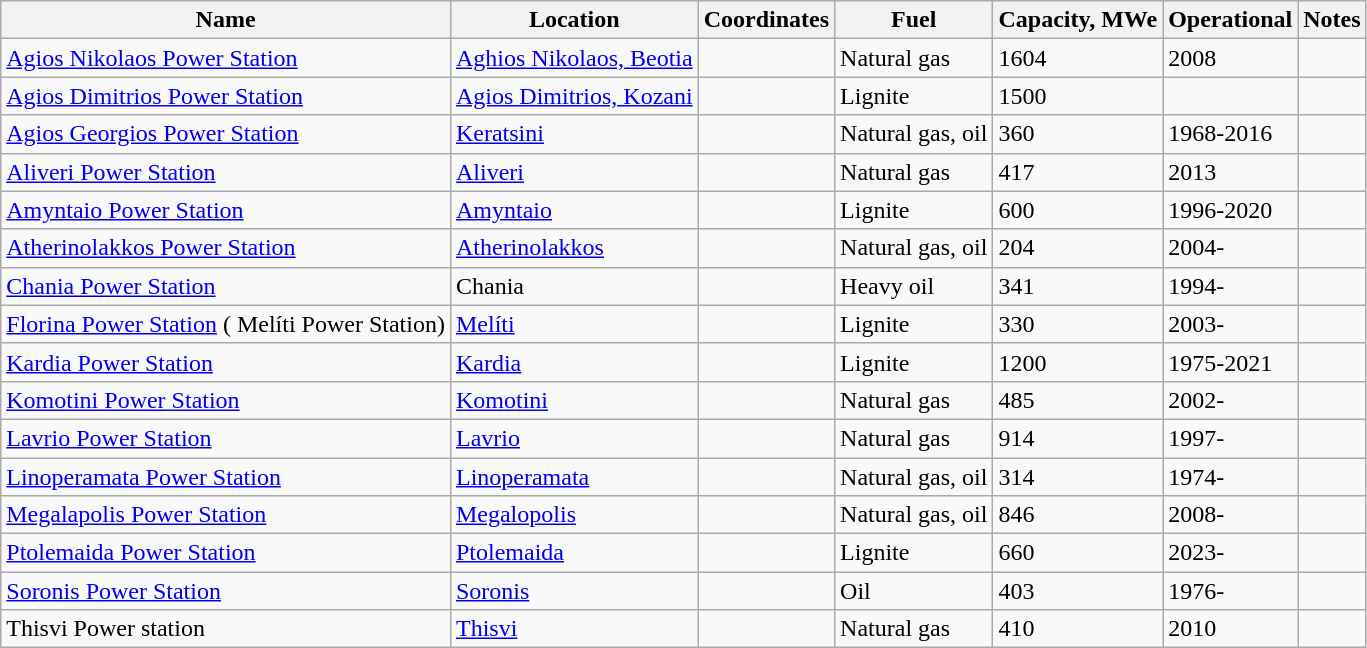<table class="wikitable sortable">
<tr>
<th>Name</th>
<th>Location</th>
<th>Coordinates</th>
<th>Fuel</th>
<th>Capacity, MWe</th>
<th>Operational</th>
<th>Notes</th>
</tr>
<tr>
<td><a href='#'>Agios Nikolaos Power Station</a></td>
<td><a href='#'>Aghios Nikolaos, Beotia</a></td>
<td></td>
<td>Natural gas</td>
<td>1604</td>
<td>2008</td>
<td></td>
</tr>
<tr>
<td><a href='#'>Agios Dimitrios Power Station</a></td>
<td><a href='#'>Agios Dimitrios, Kozani</a></td>
<td></td>
<td>Lignite</td>
<td>1500</td>
<td></td>
<td></td>
</tr>
<tr>
<td><a href='#'>Agios Georgios Power Station</a></td>
<td><a href='#'>Keratsini</a></td>
<td></td>
<td>Natural gas, oil</td>
<td>360</td>
<td>1968-2016</td>
<td></td>
</tr>
<tr>
<td><a href='#'>Aliveri Power Station</a></td>
<td><a href='#'>Aliveri</a></td>
<td></td>
<td>Natural gas</td>
<td>417</td>
<td>2013</td>
<td></td>
</tr>
<tr>
<td><a href='#'>Amyntaio Power Station</a></td>
<td><a href='#'>Amyntaio</a></td>
<td></td>
<td>Lignite</td>
<td>600</td>
<td>1996-2020</td>
<td></td>
</tr>
<tr f>
<td><a href='#'>Atherinolakkos Power Station</a></td>
<td><a href='#'>Atherinolakkos</a></td>
<td></td>
<td>Natural gas, oil</td>
<td>204</td>
<td>2004-</td>
<td></td>
</tr>
<tr>
<td><a href='#'>Chania Power Station</a></td>
<td>Chania</td>
<td></td>
<td>Heavy oil</td>
<td>341</td>
<td>1994-</td>
<td></td>
</tr>
<tr>
<td><a href='#'>Florina Power Station</a> ( Melíti Power Station)</td>
<td><a href='#'>Melíti</a></td>
<td></td>
<td>Lignite</td>
<td>330</td>
<td>2003-</td>
<td></td>
</tr>
<tr>
<td><a href='#'>Kardia Power Station</a></td>
<td><a href='#'>Kardia</a></td>
<td></td>
<td>Lignite</td>
<td>1200</td>
<td>1975-2021</td>
<td></td>
</tr>
<tr>
<td><a href='#'>Komotini Power Station</a></td>
<td><a href='#'>Komotini</a></td>
<td></td>
<td>Natural gas</td>
<td>485</td>
<td>2002-</td>
<td></td>
</tr>
<tr>
<td><a href='#'>Lavrio Power Station</a></td>
<td><a href='#'>Lavrio</a></td>
<td></td>
<td>Natural gas</td>
<td>914</td>
<td>1997-</td>
<td></td>
</tr>
<tr>
<td><a href='#'>Linoperamata Power Station</a></td>
<td><a href='#'>Linoperamata</a></td>
<td></td>
<td>Natural gas, oil</td>
<td>314</td>
<td>1974-</td>
<td></td>
</tr>
<tr>
<td><a href='#'>Megalapolis Power Station</a></td>
<td><a href='#'>Megalopolis</a></td>
<td></td>
<td>Natural gas, oil</td>
<td>846</td>
<td>2008-</td>
<td></td>
</tr>
<tr>
<td><a href='#'>Ptolemaida Power Station</a></td>
<td><a href='#'>Ptolemaida</a></td>
<td></td>
<td>Lignite</td>
<td>660</td>
<td>2023-</td>
<td></td>
</tr>
<tr>
<td><a href='#'>Soronis Power Station</a></td>
<td><a href='#'>Soronis</a></td>
<td></td>
<td>Oil</td>
<td>403</td>
<td>1976-</td>
<td></td>
</tr>
<tr>
<td>Thisvi Power station</td>
<td><a href='#'>Thisvi</a></td>
<td></td>
<td>Natural gas</td>
<td>410</td>
<td>2010</td>
<td></td>
</tr>
</table>
